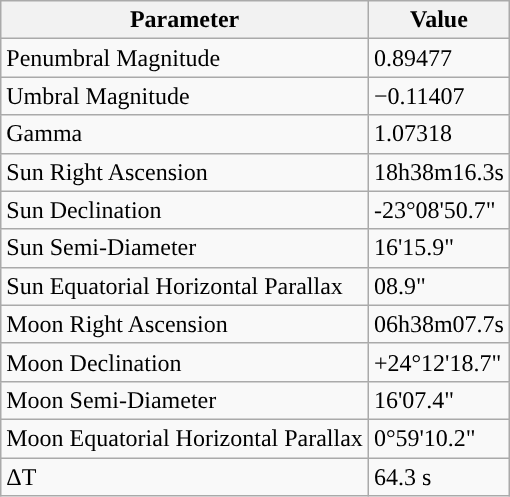<table class="wikitable">
<tr>
<th>Parameter</th>
<th>Value</th>
</tr>
<tr>
<td>Penumbral Magnitude</td>
<td>0.89477</td>
</tr>
<tr>
<td>Umbral Magnitude</td>
<td>−0.11407</td>
</tr>
<tr>
<td>Gamma</td>
<td>1.07318</td>
</tr>
<tr>
<td>Sun Right Ascension</td>
<td>18h38m16.3s</td>
</tr>
<tr>
<td>Sun Declination</td>
<td>-23°08'50.7"</td>
</tr>
<tr>
<td>Sun Semi-Diameter</td>
<td>16'15.9"</td>
</tr>
<tr>
<td>Sun Equatorial Horizontal Parallax</td>
<td>08.9"</td>
</tr>
<tr>
<td>Moon Right Ascension</td>
<td>06h38m07.7s</td>
</tr>
<tr>
<td>Moon Declination</td>
<td>+24°12'18.7"</td>
</tr>
<tr>
<td>Moon Semi-Diameter</td>
<td>16'07.4"</td>
</tr>
<tr>
<td>Moon Equatorial Horizontal Parallax</td>
<td>0°59'10.2"</td>
</tr>
<tr>
<td>ΔT</td>
<td>64.3 s</td>
</tr>
</table>
